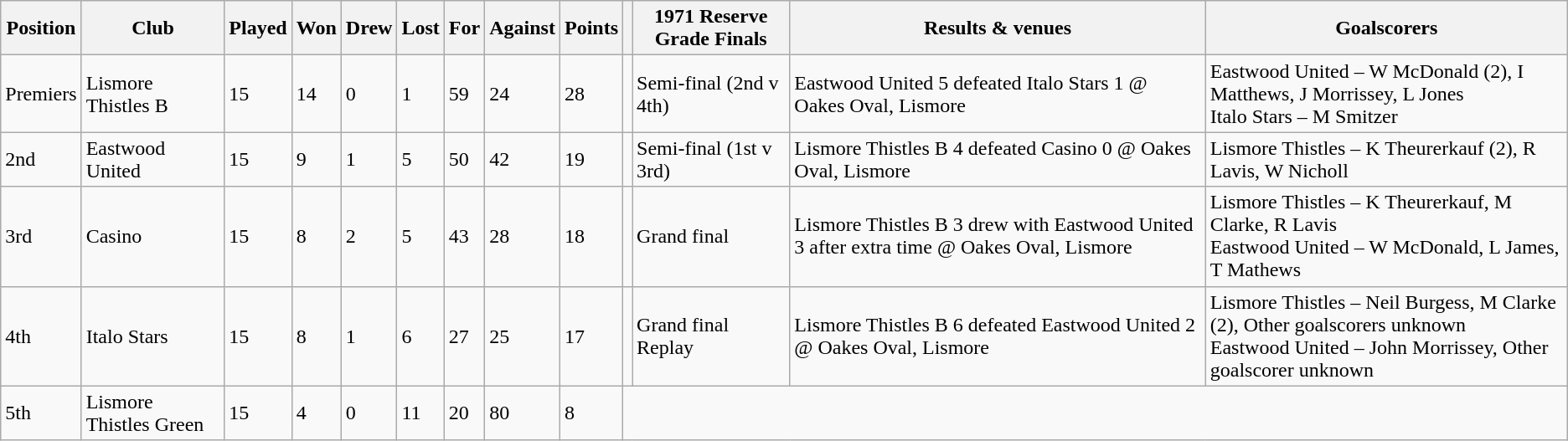<table class="wikitable">
<tr>
<th>Position</th>
<th>Club</th>
<th>Played</th>
<th>Won</th>
<th>Drew</th>
<th>Lost</th>
<th>For</th>
<th>Against</th>
<th>Points</th>
<th></th>
<th>1971 Reserve Grade Finals</th>
<th>Results & venues</th>
<th>Goalscorers</th>
</tr>
<tr>
<td>Premiers</td>
<td>Lismore Thistles B</td>
<td>15</td>
<td>14</td>
<td>0</td>
<td>1</td>
<td>59</td>
<td>24</td>
<td>28</td>
<td></td>
<td>Semi-final (2nd v 4th)</td>
<td>Eastwood United 5 defeated Italo Stars 1 @ Oakes Oval, Lismore</td>
<td>Eastwood United – W McDonald (2), I Matthews, J Morrissey, L Jones<br>Italo Stars – M Smitzer</td>
</tr>
<tr>
<td>2nd</td>
<td>Eastwood United</td>
<td>15</td>
<td>9</td>
<td>1</td>
<td>5</td>
<td>50</td>
<td>42</td>
<td>19</td>
<td></td>
<td>Semi-final (1st v 3rd)</td>
<td>Lismore Thistles B 4 defeated Casino 0 @ Oakes Oval, Lismore</td>
<td>Lismore Thistles – K Theurerkauf (2), R Lavis, W Nicholl</td>
</tr>
<tr>
<td>3rd</td>
<td>Casino</td>
<td>15</td>
<td>8</td>
<td>2</td>
<td>5</td>
<td>43</td>
<td>28</td>
<td>18</td>
<td></td>
<td>Grand final</td>
<td>Lismore Thistles B 3 drew with Eastwood United 3 after extra time @ Oakes Oval, Lismore</td>
<td>Lismore Thistles – K Theurerkauf, M Clarke, R Lavis<br>Eastwood United – W McDonald, L James, T Mathews</td>
</tr>
<tr>
<td>4th</td>
<td>Italo Stars</td>
<td>15</td>
<td>8</td>
<td>1</td>
<td>6</td>
<td>27</td>
<td>25</td>
<td>17</td>
<td></td>
<td>Grand final Replay</td>
<td>Lismore Thistles B 6 defeated Eastwood United 2 @ Oakes Oval, Lismore</td>
<td>Lismore Thistles – Neil Burgess, M Clarke (2), Other goalscorers unknown<br>Eastwood United – John Morrissey, Other goalscorer unknown</td>
</tr>
<tr>
<td>5th</td>
<td>Lismore Thistles Green</td>
<td>15</td>
<td>4</td>
<td>0</td>
<td>11</td>
<td>20</td>
<td>80</td>
<td>8</td>
</tr>
</table>
